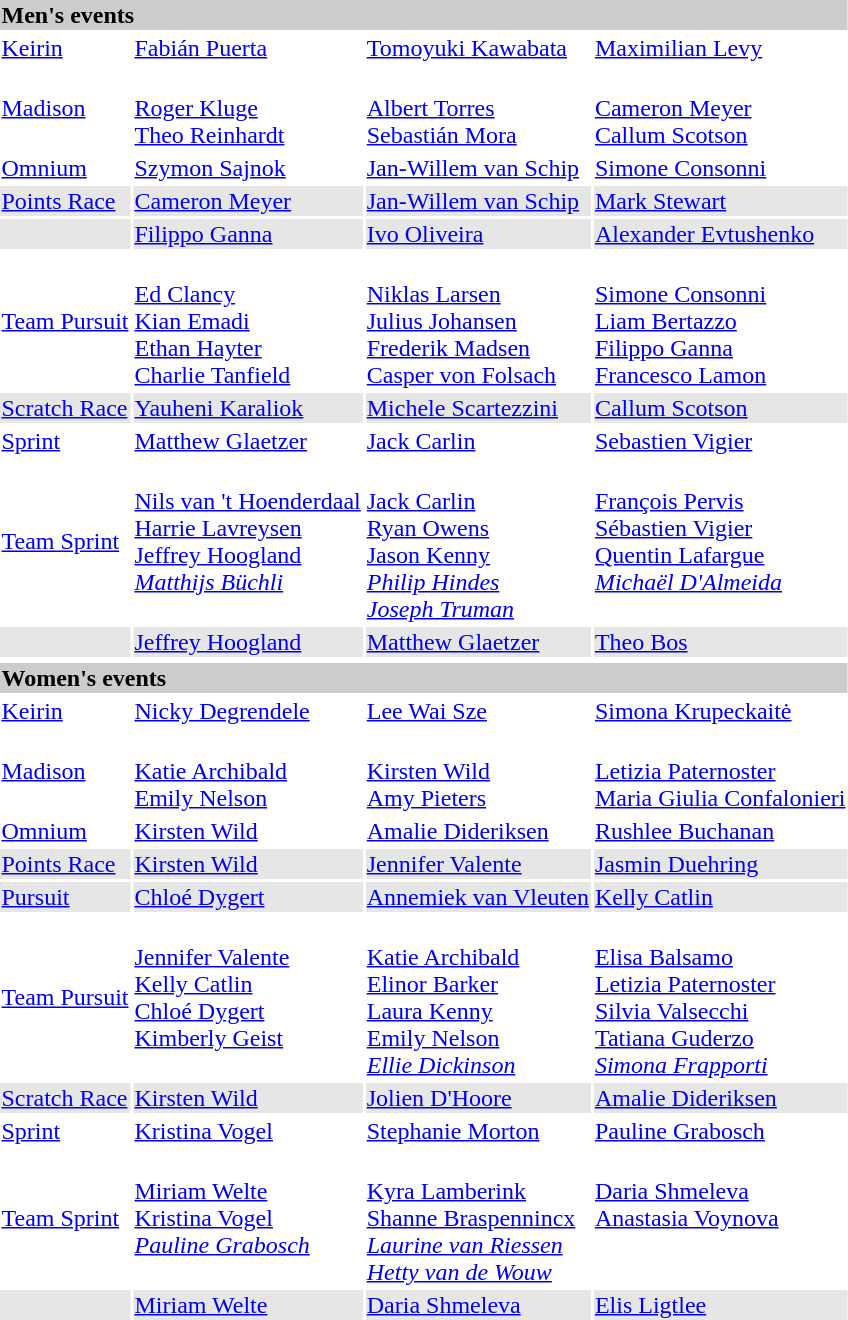<table>
<tr bgcolor="#cccccc">
<td colspan=7><strong>Men's events</strong></td>
</tr>
<tr>
<td><a href='#'>Keirin</a><br></td>
<td><a href='#'>Fabián Puerta</a><br></td>
<td><a href='#'>Tomoyuki Kawabata</a><br></td>
<td><a href='#'>Maximilian Levy</a><br></td>
</tr>
<tr>
<td><a href='#'>Madison</a><br></td>
<td valign="top"><br><a href='#'>Roger Kluge</a><br><a href='#'>Theo Reinhardt</a></td>
<td valign="top"><br><a href='#'>Albert Torres</a><br><a href='#'>Sebastián Mora</a></td>
<td valign="top"><br><a href='#'>Cameron Meyer</a><br><a href='#'>Callum Scotson</a></td>
</tr>
<tr>
<td><a href='#'>Omnium</a><br></td>
<td><a href='#'>Szymon Sajnok</a><br></td>
<td><a href='#'>Jan-Willem van Schip</a><br></td>
<td><a href='#'>Simone Consonni</a><br></td>
</tr>
<tr bgcolor="#e6e6e6">
<td><a href='#'>Points Race</a><br></td>
<td><a href='#'>Cameron Meyer</a><br></td>
<td><a href='#'>Jan-Willem van Schip</a><br></td>
<td><a href='#'>Mark Stewart</a><br></td>
</tr>
<tr bgcolor="#e6e6e6">
<td><br></td>
<td><a href='#'>Filippo Ganna</a><br></td>
<td><a href='#'>Ivo Oliveira</a><br></td>
<td><a href='#'>Alexander Evtushenko</a><br></td>
</tr>
<tr>
<td><a href='#'>Team Pursuit</a><br></td>
<td valign="top"><br><a href='#'>Ed Clancy</a><br><a href='#'>Kian Emadi</a><br><a href='#'>Ethan Hayter</a><br><a href='#'>Charlie Tanfield</a></td>
<td valign="top"><br><a href='#'>Niklas Larsen</a><br><a href='#'>Julius Johansen</a><br><a href='#'>Frederik Madsen</a><br><a href='#'>Casper von Folsach</a></td>
<td valign="top"><br><a href='#'>Simone Consonni</a><br><a href='#'>Liam Bertazzo</a><br><a href='#'>Filippo Ganna</a><br><a href='#'>Francesco Lamon</a></td>
</tr>
<tr bgcolor="#e6e6e6">
<td><a href='#'>Scratch Race</a><br></td>
<td><a href='#'>Yauheni Karaliok</a><br></td>
<td><a href='#'>Michele Scartezzini</a><br></td>
<td><a href='#'>Callum Scotson</a><br></td>
</tr>
<tr>
<td><a href='#'>Sprint</a><br></td>
<td><a href='#'>Matthew Glaetzer</a><br></td>
<td><a href='#'>Jack Carlin</a><br></td>
<td><a href='#'>Sebastien Vigier</a><br></td>
</tr>
<tr>
<td><a href='#'>Team Sprint</a><br></td>
<td valign="top"><br><a href='#'>Nils van 't Hoenderdaal</a><br><a href='#'>Harrie Lavreysen</a><br><a href='#'>Jeffrey Hoogland</a><br><em><a href='#'>Matthijs Büchli</a></em></td>
<td valign="top"><br><a href='#'>Jack Carlin</a><br><a href='#'>Ryan Owens</a><br><a href='#'>Jason Kenny</a><br><em><a href='#'>Philip Hindes</a><br><a href='#'>Joseph Truman</a></em></td>
<td valign="top"><br><a href='#'>François Pervis</a><br><a href='#'>Sébastien Vigier</a><br><a href='#'>Quentin Lafargue</a><br><em><a href='#'>Michaël D'Almeida</a></em></td>
</tr>
<tr bgcolor="#e6e6e6">
<td><br></td>
<td><a href='#'>Jeffrey Hoogland</a><br></td>
<td><a href='#'>Matthew Glaetzer</a><br></td>
<td><a href='#'>Theo Bos</a><br></td>
</tr>
<tr>
</tr>
<tr bgcolor="#cccccc">
<td colspan=7><strong>Women's events</strong></td>
</tr>
<tr>
<td><a href='#'>Keirin</a><br></td>
<td><a href='#'>Nicky Degrendele</a><br></td>
<td><a href='#'>Lee Wai Sze</a><br></td>
<td><a href='#'>Simona Krupeckaitė</a><br></td>
</tr>
<tr>
<td><a href='#'>Madison</a><br></td>
<td valign="top"><br><a href='#'>Katie Archibald</a><br><a href='#'>Emily Nelson</a></td>
<td valign="top"><br><a href='#'>Kirsten Wild</a><br><a href='#'>Amy Pieters</a></td>
<td valign="top"><br><a href='#'>Letizia Paternoster</a><br><a href='#'>Maria Giulia Confalonieri</a></td>
</tr>
<tr>
<td><a href='#'>Omnium</a><br></td>
<td><a href='#'>Kirsten Wild</a><br></td>
<td><a href='#'>Amalie Dideriksen</a><br></td>
<td><a href='#'>Rushlee Buchanan</a><br></td>
</tr>
<tr bgcolor="#e6e6e6">
<td><a href='#'>Points Race</a><br></td>
<td><a href='#'>Kirsten Wild</a><br></td>
<td><a href='#'>Jennifer Valente</a><br></td>
<td><a href='#'>Jasmin Duehring</a><br></td>
</tr>
<tr bgcolor="#e6e6e6">
<td><a href='#'>Pursuit</a><br></td>
<td><a href='#'>Chloé Dygert</a><br></td>
<td><a href='#'>Annemiek van Vleuten</a><br></td>
<td><a href='#'>Kelly Catlin</a><br></td>
</tr>
<tr>
<td><a href='#'>Team Pursuit</a><br></td>
<td valign="top"><br><a href='#'>Jennifer Valente</a><br><a href='#'>Kelly Catlin</a><br><a href='#'>Chloé Dygert</a><br><a href='#'>Kimberly Geist</a></td>
<td valign="top"><br><a href='#'>Katie Archibald</a><br><a href='#'>Elinor Barker</a><br><a href='#'>Laura Kenny</a><br><a href='#'>Emily Nelson</a><br><em><a href='#'>Ellie Dickinson</a></em></td>
<td valign="top"><br><a href='#'>Elisa Balsamo</a><br><a href='#'>Letizia Paternoster</a><br><a href='#'>Silvia Valsecchi</a><br><a href='#'>Tatiana Guderzo</a><br><em><a href='#'>Simona Frapporti</a></em></td>
</tr>
<tr bgcolor="#e6e6e6">
<td><a href='#'>Scratch Race</a><br></td>
<td><a href='#'>Kirsten Wild</a><br></td>
<td><a href='#'>Jolien D'Hoore</a><br></td>
<td><a href='#'>Amalie Dideriksen</a><br></td>
</tr>
<tr>
<td><a href='#'>Sprint</a><br></td>
<td><a href='#'>Kristina Vogel</a><br></td>
<td><a href='#'>Stephanie Morton</a><br></td>
<td><a href='#'>Pauline Grabosch</a><br></td>
</tr>
<tr>
<td><a href='#'>Team Sprint</a><br></td>
<td valign="top"><br><a href='#'>Miriam Welte</a><br><a href='#'>Kristina Vogel</a><br><em><a href='#'>Pauline Grabosch</a></em></td>
<td valign="top"><br><a href='#'>Kyra Lamberink</a><br><a href='#'>Shanne Braspennincx</a><br><em><a href='#'>Laurine van Riessen</a><br><a href='#'>Hetty van de Wouw</a></em></td>
<td valign="top"><br><a href='#'>Daria Shmeleva</a><br><a href='#'>Anastasia Voynova</a></td>
</tr>
<tr bgcolor="#e6e6e6">
<td><br></td>
<td><a href='#'>Miriam Welte</a><br></td>
<td><a href='#'>Daria Shmeleva</a><br></td>
<td><a href='#'>Elis Ligtlee</a><br></td>
</tr>
<tr>
</tr>
</table>
